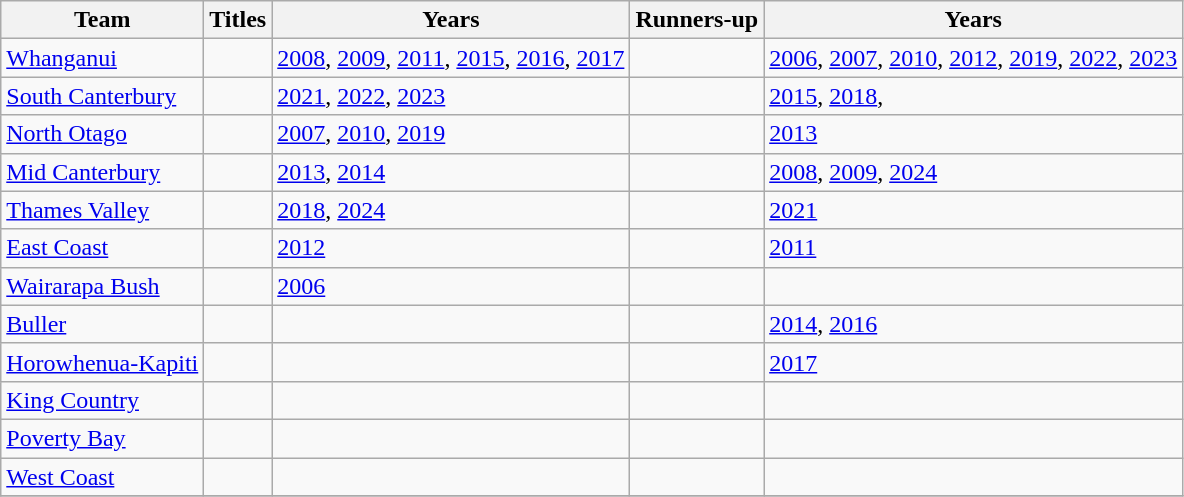<table class = "wikitable sortable" | border="1" cellpadding="0" style="border-collapse:collapse; font-size:100%">
<tr>
<th>Team</th>
<th>Titles</th>
<th>Years</th>
<th>Runners-up</th>
<th>Years</th>
</tr>
<tr>
<td><a href='#'>Whanganui</a></td>
<td></td>
<td><a href='#'>2008</a>, <a href='#'>2009</a>, <a href='#'>2011</a>, <a href='#'>2015</a>, <a href='#'>2016</a>, <a href='#'>2017</a></td>
<td></td>
<td><a href='#'>2006</a>, <a href='#'>2007</a>, <a href='#'>2010</a>, <a href='#'>2012</a>, <a href='#'>2019</a>, <a href='#'>2022</a>, <a href='#'>2023</a></td>
</tr>
<tr>
<td><a href='#'>South Canterbury</a></td>
<td></td>
<td><a href='#'>2021</a>, <a href='#'>2022</a>, <a href='#'>2023</a></td>
<td></td>
<td><a href='#'>2015</a>, <a href='#'>2018</a>,</td>
</tr>
<tr>
<td><a href='#'>North Otago</a></td>
<td></td>
<td><a href='#'>2007</a>, <a href='#'>2010</a>, <a href='#'>2019</a></td>
<td></td>
<td><a href='#'>2013</a></td>
</tr>
<tr>
<td><a href='#'>Mid Canterbury</a></td>
<td></td>
<td><a href='#'>2013</a>, <a href='#'>2014</a></td>
<td></td>
<td><a href='#'>2008</a>, <a href='#'>2009</a>, <a href='#'>2024</a></td>
</tr>
<tr>
<td><a href='#'>Thames Valley</a></td>
<td></td>
<td><a href='#'>2018</a>, <a href='#'>2024</a></td>
<td></td>
<td><a href='#'>2021</a></td>
</tr>
<tr>
<td><a href='#'>East Coast</a></td>
<td></td>
<td><a href='#'>2012</a></td>
<td></td>
<td><a href='#'>2011</a></td>
</tr>
<tr>
<td><a href='#'>Wairarapa Bush</a></td>
<td></td>
<td><a href='#'>2006</a></td>
<td></td>
<td></td>
</tr>
<tr>
<td><a href='#'>Buller</a></td>
<td></td>
<td></td>
<td></td>
<td><a href='#'>2014</a>, <a href='#'>2016</a></td>
</tr>
<tr>
<td><a href='#'>Horowhenua-Kapiti</a></td>
<td></td>
<td></td>
<td></td>
<td><a href='#'>2017</a></td>
</tr>
<tr>
<td><a href='#'>King Country</a></td>
<td></td>
<td></td>
<td></td>
<td></td>
</tr>
<tr>
<td><a href='#'>Poverty Bay</a></td>
<td></td>
<td></td>
<td></td>
<td></td>
</tr>
<tr>
<td><a href='#'>West Coast</a></td>
<td></td>
<td></td>
<td></td>
<td></td>
</tr>
<tr>
</tr>
</table>
